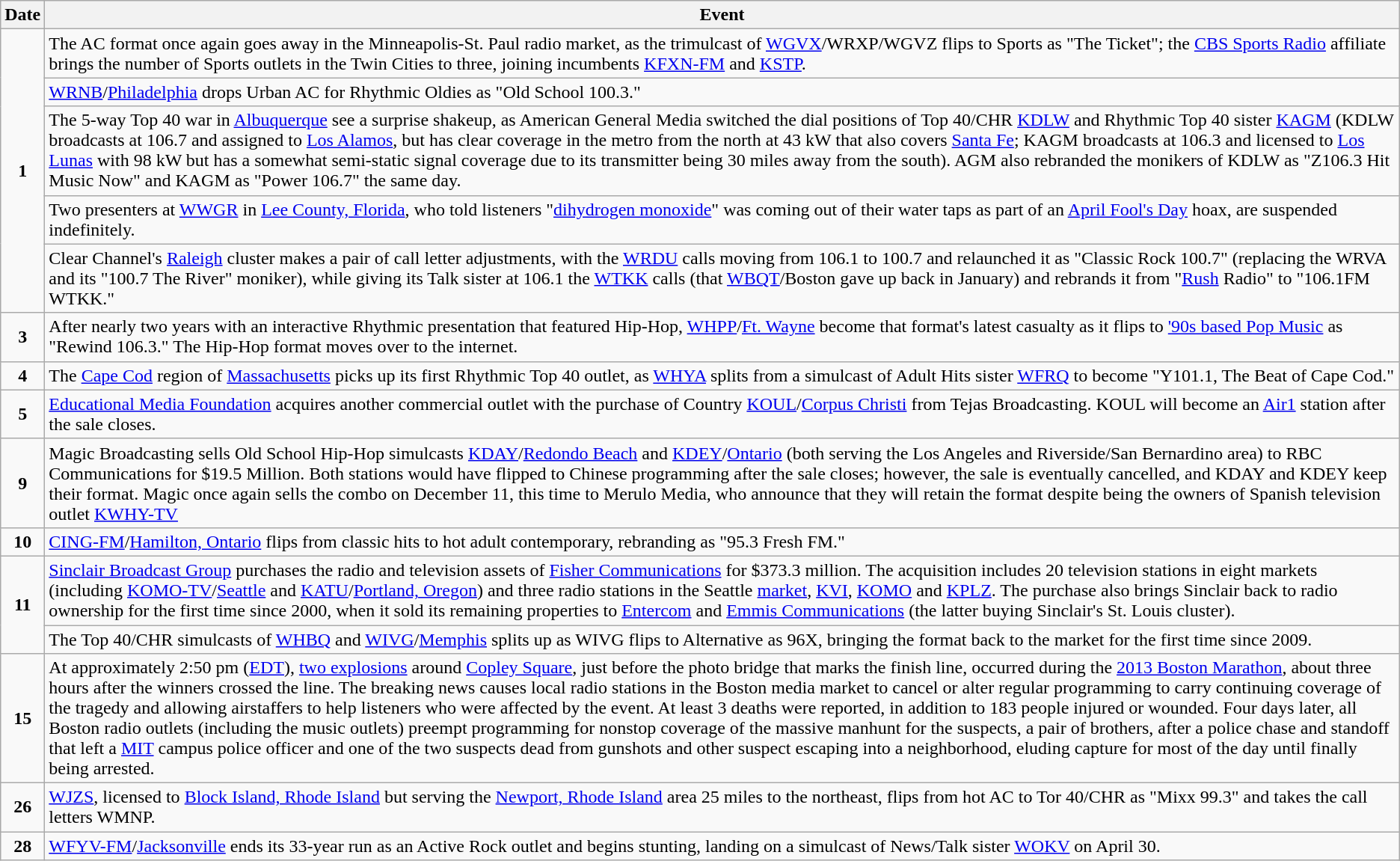<table class="wikitable">
<tr>
<th>Date</th>
<th>Event</th>
</tr>
<tr>
<td style="text-align:center;" rowspan=5><strong>1</strong></td>
<td>The AC format once again goes away in the Minneapolis-St. Paul radio market, as the trimulcast of <a href='#'>WGVX</a>/WRXP/WGVZ flips to Sports as "The Ticket"; the <a href='#'>CBS Sports Radio</a> affiliate brings the number of Sports outlets in the Twin Cities to three, joining incumbents <a href='#'>KFXN-FM</a> and <a href='#'>KSTP</a>.</td>
</tr>
<tr>
<td><a href='#'>WRNB</a>/<a href='#'>Philadelphia</a> drops Urban AC for Rhythmic Oldies as "Old School 100.3."</td>
</tr>
<tr>
<td>The 5-way Top 40 war in <a href='#'>Albuquerque</a> see a surprise shakeup, as American General Media switched the dial positions of Top 40/CHR <a href='#'>KDLW</a> and Rhythmic Top 40 sister <a href='#'>KAGM</a> (KDLW broadcasts at 106.7 and assigned to <a href='#'>Los Alamos</a>, but has clear coverage in the metro from the north at 43 kW that also covers <a href='#'>Santa Fe</a>; KAGM broadcasts at 106.3 and licensed to <a href='#'>Los Lunas</a> with 98 kW but has a somewhat semi-static signal coverage due to its transmitter being 30 miles away from the south). AGM also rebranded the monikers of KDLW as "Z106.3 Hit Music Now" and KAGM as "Power 106.7" the same day.</td>
</tr>
<tr>
<td>Two presenters at <a href='#'>WWGR</a> in <a href='#'>Lee County, Florida</a>, who told listeners "<a href='#'>dihydrogen monoxide</a>" was coming out of their water taps as part of an <a href='#'>April Fool's Day</a> hoax, are suspended indefinitely.</td>
</tr>
<tr>
<td>Clear Channel's <a href='#'>Raleigh</a> cluster makes a pair of call letter adjustments, with the <a href='#'>WRDU</a> calls moving from 106.1 to 100.7 and relaunched it as "Classic Rock 100.7" (replacing the WRVA and its "100.7 The River" moniker), while giving its Talk sister at 106.1 the <a href='#'>WTKK</a> calls (that <a href='#'>WBQT</a>/Boston gave up back in January) and rebrands it from "<a href='#'>Rush</a> Radio" to "106.1FM WTKK."</td>
</tr>
<tr>
<td style="text-align:center;"><strong>3</strong></td>
<td>After nearly two years with an interactive Rhythmic presentation that featured Hip-Hop, <a href='#'>WHPP</a>/<a href='#'>Ft. Wayne</a> become that format's latest casualty as it flips to <a href='#'>'90s based Pop Music</a> as "Rewind 106.3." The Hip-Hop format moves over to the internet.</td>
</tr>
<tr>
<td style="text-align:center;"><strong>4</strong></td>
<td>The <a href='#'>Cape Cod</a> region of <a href='#'>Massachusetts</a> picks up its first Rhythmic Top 40 outlet, as <a href='#'>WHYA</a> splits from a simulcast of Adult Hits sister <a href='#'>WFRQ</a> to become "Y101.1, The Beat of Cape Cod."</td>
</tr>
<tr>
<td style="text-align:center;"><strong>5</strong></td>
<td><a href='#'>Educational Media Foundation</a> acquires another commercial outlet with the purchase of Country <a href='#'>KOUL</a>/<a href='#'>Corpus Christi</a> from Tejas Broadcasting. KOUL will become an <a href='#'>Air1</a> station after the sale closes.</td>
</tr>
<tr>
<td style="text-align:center;"><strong>9</strong></td>
<td>Magic Broadcasting sells Old School Hip-Hop simulcasts <a href='#'>KDAY</a>/<a href='#'>Redondo Beach</a> and <a href='#'>KDEY</a>/<a href='#'>Ontario</a> (both serving the Los Angeles and Riverside/San Bernardino area) to RBC Communications for $19.5 Million. Both stations would have flipped to Chinese programming after the sale closes; however, the sale is eventually cancelled, and KDAY and KDEY keep their format. Magic once again sells the combo on December 11, this time to Merulo Media, who announce that they will retain the format despite being the owners of Spanish television outlet <a href='#'>KWHY-TV</a></td>
</tr>
<tr>
<td style="text-align:center;"><strong>10</strong></td>
<td><a href='#'>CING-FM</a>/<a href='#'>Hamilton, Ontario</a> flips from classic hits to hot adult contemporary, rebranding as "95.3 Fresh FM."</td>
</tr>
<tr>
<td style="text-align:center;" rowspan=2><strong>11</strong></td>
<td><a href='#'>Sinclair Broadcast Group</a> purchases the radio and television assets of <a href='#'>Fisher Communications</a> for $373.3 million. The acquisition includes 20 television stations in eight markets (including <a href='#'>KOMO-TV</a>/<a href='#'>Seattle</a> and <a href='#'>KATU</a>/<a href='#'>Portland, Oregon</a>) and three radio stations in the Seattle <a href='#'>market</a>, <a href='#'>KVI</a>, <a href='#'>KOMO</a> and <a href='#'>KPLZ</a>. The purchase also brings Sinclair back to radio ownership for the first time since 2000, when it sold its remaining properties to <a href='#'>Entercom</a> and <a href='#'>Emmis Communications</a> (the latter buying Sinclair's St. Louis cluster).</td>
</tr>
<tr>
<td>The Top 40/CHR simulcasts of <a href='#'>WHBQ</a> and <a href='#'>WIVG</a>/<a href='#'>Memphis</a> splits up as WIVG flips to Alternative as 96X, bringing the format back to the market for the first time since 2009.</td>
</tr>
<tr>
<td style="text-align:center;"><strong>15</strong></td>
<td>At approximately 2:50 pm (<a href='#'>EDT</a>), <a href='#'>two explosions</a> around <a href='#'>Copley Square</a>, just before the photo bridge that marks the finish line, occurred during the <a href='#'>2013 Boston Marathon</a>, about three hours after the winners crossed the line. The breaking news causes local radio stations in the Boston media market to cancel or alter regular programming to carry continuing coverage of the tragedy and allowing airstaffers to help listeners who were affected by the event. At least 3 deaths were reported, in addition to 183 people injured or wounded. Four days later, all Boston radio outlets (including the music outlets) preempt programming for nonstop coverage of the massive manhunt for the suspects, a pair of brothers, after a police chase and standoff that left a <a href='#'>MIT</a> campus police officer and one of the two suspects dead from gunshots and other suspect escaping into a neighborhood, eluding capture for most of the day until finally being arrested.</td>
</tr>
<tr>
<td style="text-align:center;"><strong>26</strong></td>
<td><a href='#'>WJZS</a>, licensed to <a href='#'>Block Island, Rhode Island</a> but serving the <a href='#'>Newport, Rhode Island</a> area 25 miles to the northeast, flips from hot AC to Tor 40/CHR as "Mixx 99.3" and takes the call letters WMNP.</td>
</tr>
<tr>
<td style="text-align:center;"><strong>28</strong></td>
<td><a href='#'>WFYV-FM</a>/<a href='#'>Jacksonville</a> ends its 33-year run as an Active Rock outlet and begins stunting, landing on a simulcast of News/Talk sister <a href='#'>WOKV</a> on April 30.</td>
</tr>
</table>
